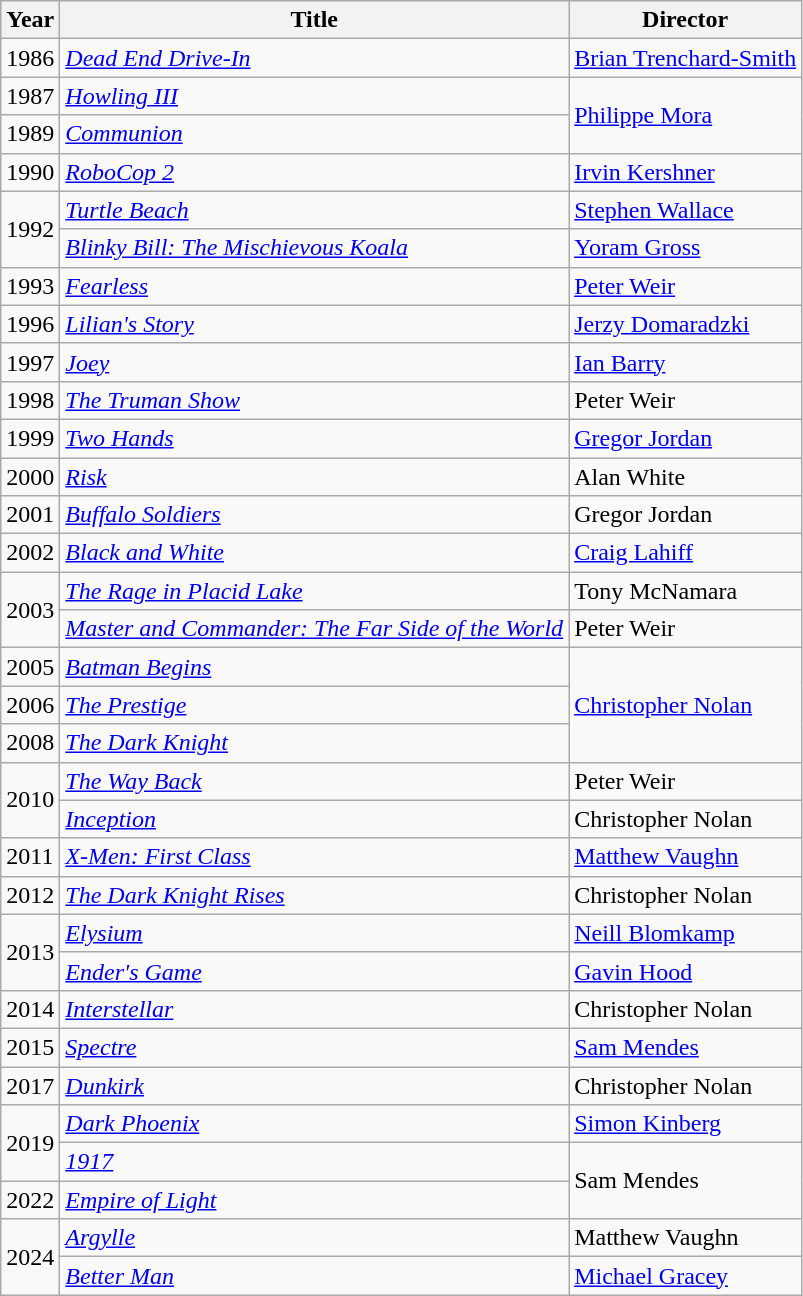<table class="wikitable">
<tr>
<th>Year</th>
<th>Title</th>
<th>Director</th>
</tr>
<tr>
<td>1986</td>
<td><em><a href='#'>Dead End Drive-In</a></em></td>
<td><a href='#'>Brian Trenchard-Smith</a></td>
</tr>
<tr>
<td>1987</td>
<td><em><a href='#'>Howling III</a></em></td>
<td rowspan=2><a href='#'>Philippe Mora</a></td>
</tr>
<tr>
<td>1989</td>
<td><em><a href='#'>Communion</a></em></td>
</tr>
<tr>
<td>1990</td>
<td><em><a href='#'>RoboCop 2</a></em></td>
<td><a href='#'>Irvin Kershner</a></td>
</tr>
<tr>
<td rowspan=2>1992</td>
<td><em><a href='#'>Turtle Beach</a></em></td>
<td><a href='#'>Stephen Wallace</a></td>
</tr>
<tr>
<td><em><a href='#'>Blinky Bill: The Mischievous Koala</a></em></td>
<td><a href='#'>Yoram Gross</a></td>
</tr>
<tr>
<td>1993</td>
<td><em><a href='#'>Fearless</a></em></td>
<td><a href='#'>Peter Weir</a></td>
</tr>
<tr>
<td>1996</td>
<td><em><a href='#'>Lilian's Story</a></em></td>
<td><a href='#'>Jerzy Domaradzki</a></td>
</tr>
<tr>
<td>1997</td>
<td><em><a href='#'>Joey</a></em></td>
<td><a href='#'>Ian Barry</a></td>
</tr>
<tr>
<td>1998</td>
<td><em><a href='#'>The Truman Show</a></em></td>
<td>Peter Weir</td>
</tr>
<tr>
<td>1999</td>
<td><em><a href='#'>Two Hands</a></em></td>
<td><a href='#'>Gregor Jordan</a></td>
</tr>
<tr>
<td>2000</td>
<td><em><a href='#'>Risk</a></em></td>
<td>Alan White</td>
</tr>
<tr>
<td>2001</td>
<td><em><a href='#'>Buffalo Soldiers</a></em></td>
<td>Gregor Jordan</td>
</tr>
<tr>
<td>2002</td>
<td><em><a href='#'>Black and White</a></em></td>
<td><a href='#'>Craig Lahiff</a></td>
</tr>
<tr>
<td rowspan=2>2003</td>
<td><em><a href='#'>The Rage in Placid Lake</a></em></td>
<td>Tony McNamara</td>
</tr>
<tr>
<td><em><a href='#'>Master and Commander: The Far Side of the World</a></em></td>
<td>Peter Weir</td>
</tr>
<tr>
<td>2005</td>
<td><em><a href='#'>Batman Begins</a></em></td>
<td rowspan=3><a href='#'>Christopher Nolan</a></td>
</tr>
<tr>
<td>2006</td>
<td><em><a href='#'>The Prestige</a></em></td>
</tr>
<tr>
<td>2008</td>
<td><em><a href='#'>The Dark Knight</a></em></td>
</tr>
<tr>
<td rowspan=2>2010</td>
<td><em><a href='#'>The Way Back</a></em></td>
<td>Peter Weir</td>
</tr>
<tr>
<td><em><a href='#'>Inception</a></em></td>
<td>Christopher Nolan</td>
</tr>
<tr>
<td>2011</td>
<td><em><a href='#'>X-Men: First Class</a></em></td>
<td><a href='#'>Matthew Vaughn</a></td>
</tr>
<tr>
<td>2012</td>
<td><em><a href='#'>The Dark Knight Rises</a></em></td>
<td>Christopher Nolan</td>
</tr>
<tr>
<td rowspan=2>2013</td>
<td><em><a href='#'>Elysium</a></em></td>
<td><a href='#'>Neill Blomkamp</a></td>
</tr>
<tr>
<td><em><a href='#'>Ender's Game</a></em></td>
<td><a href='#'>Gavin Hood</a></td>
</tr>
<tr>
<td>2014</td>
<td><em><a href='#'>Interstellar</a></em></td>
<td>Christopher Nolan</td>
</tr>
<tr>
<td>2015</td>
<td><em><a href='#'>Spectre</a></em></td>
<td><a href='#'>Sam Mendes</a></td>
</tr>
<tr>
<td>2017</td>
<td><em><a href='#'>Dunkirk</a></em></td>
<td>Christopher Nolan</td>
</tr>
<tr>
<td rowspan=2>2019</td>
<td><em><a href='#'>Dark Phoenix</a></em></td>
<td><a href='#'>Simon Kinberg</a></td>
</tr>
<tr>
<td><em><a href='#'>1917</a></em></td>
<td rowspan=2>Sam Mendes</td>
</tr>
<tr>
<td>2022</td>
<td><em><a href='#'>Empire of Light</a></em></td>
</tr>
<tr>
<td rowspan=2>2024</td>
<td><em><a href='#'>Argylle</a></em></td>
<td>Matthew Vaughn</td>
</tr>
<tr>
<td><em><a href='#'>Better Man</a></em></td>
<td><a href='#'>Michael Gracey</a></td>
</tr>
</table>
